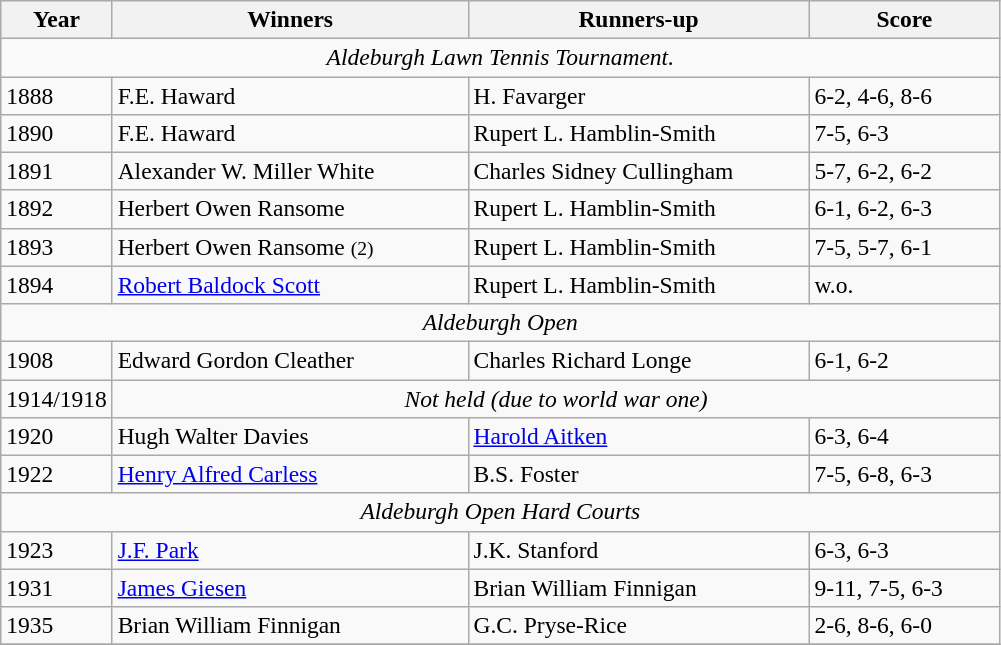<table class="wikitable" style="font-size:98%;">
<tr>
<th style="width:60px;">Year</th>
<th style="width:230px;">Winners</th>
<th style="width:220px;">Runners-up</th>
<th style="width:120px;">Score</th>
</tr>
<tr>
<td colspan=4 align=center><em> Aldeburgh Lawn Tennis Tournament.</em></td>
</tr>
<tr>
<td>1888</td>
<td> F.E. Haward</td>
<td> H. Favarger</td>
<td>6-2, 4-6, 8-6</td>
</tr>
<tr>
<td>1890</td>
<td> F.E. Haward</td>
<td> Rupert L. Hamblin-Smith</td>
<td>7-5, 6-3</td>
</tr>
<tr>
<td>1891</td>
<td> Alexander W. Miller White</td>
<td> Charles Sidney Cullingham</td>
<td>5-7, 6-2, 6-2</td>
</tr>
<tr>
<td>1892</td>
<td> Herbert Owen Ransome</td>
<td> Rupert L. Hamblin-Smith</td>
<td>6-1, 6-2, 6-3</td>
</tr>
<tr>
<td>1893</td>
<td> Herbert Owen Ransome <small>(2)</small></td>
<td> Rupert L. Hamblin-Smith</td>
<td>7-5, 5-7, 6-1</td>
</tr>
<tr>
<td>1894</td>
<td> <a href='#'>Robert Baldock Scott</a></td>
<td> Rupert L. Hamblin-Smith</td>
<td>w.o.</td>
</tr>
<tr>
<td colspan=4 align=center><em> Aldeburgh Open</em></td>
</tr>
<tr>
<td>1908</td>
<td>  Edward Gordon Cleather</td>
<td> Charles Richard Longe</td>
<td>6-1, 6-2</td>
</tr>
<tr>
<td>1914/1918</td>
<td colspan=4 align=center><em>Not held (due to world war one)</em></td>
</tr>
<tr>
<td>1920</td>
<td> Hugh Walter Davies</td>
<td> <a href='#'>Harold Aitken</a></td>
<td>6-3, 6-4</td>
</tr>
<tr>
<td>1922</td>
<td> <a href='#'>Henry Alfred Carless</a></td>
<td>  B.S. Foster</td>
<td>7-5, 6-8, 6-3</td>
</tr>
<tr>
<td colspan=4 align=center><em> Aldeburgh Open Hard Courts</em></td>
</tr>
<tr>
<td>1923</td>
<td> <a href='#'>J.F. Park</a></td>
<td> J.K. Stanford</td>
<td>6-3, 6-3</td>
</tr>
<tr>
<td>1931</td>
<td> <a href='#'>James Giesen</a></td>
<td> Brian William Finnigan</td>
<td>9-11, 7-5, 6-3</td>
</tr>
<tr>
<td>1935</td>
<td> Brian William Finnigan</td>
<td> G.C. Pryse-Rice</td>
<td>2-6, 8-6, 6-0</td>
</tr>
<tr>
</tr>
</table>
